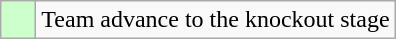<table class="wikitable">
<tr>
<td style="background:#ccffcc;">    </td>
<td>Team advance to the knockout stage</td>
</tr>
</table>
